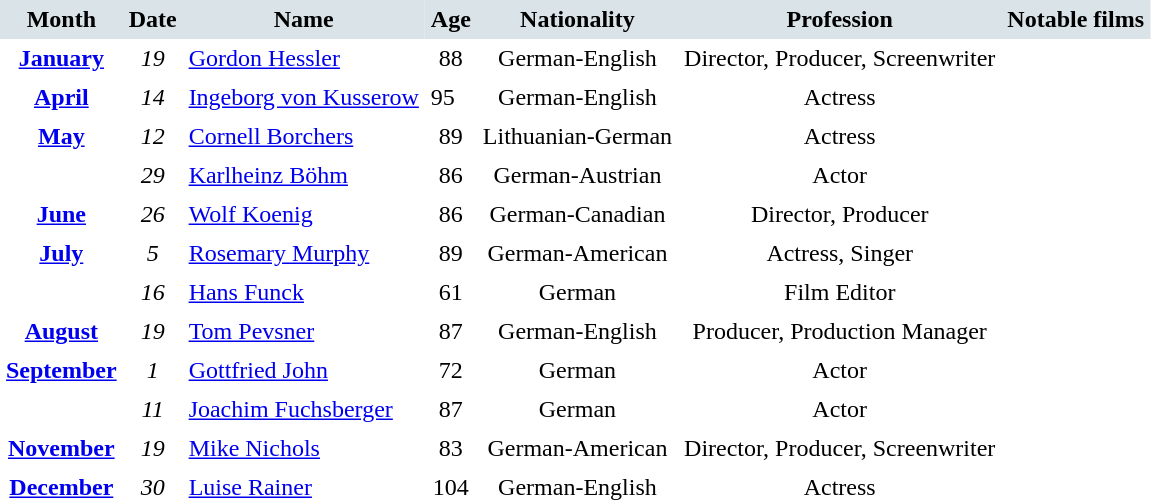<table cellspacing="0" cellpadding="4" border="0">
<tr style="background:#dae3e7; text-align:center;">
<th>Month</th>
<th>Date</th>
<th>Name</th>
<th>Age</th>
<th>Nationality</th>
<th>Profession</th>
<th>Notable films</th>
</tr>
<tr valign="top">
<th rowspan=1 style="text-align:center; vertical-align:top;"><a href='#'>January</a></th>
<td style="text-align:center;"><em>19</em></td>
<td><a href='#'>Gordon Hessler</a></td>
<td style="text-align:center;">88</td>
<td style="text-align:center;">German-English</td>
<td style="text-align:center;">Director, Producer, Screenwriter</td>
<td></td>
</tr>
<tr>
<th rowspan=1 style="text-align:center; vertical-align:top;"><a href='#'>April</a></th>
<td style="text-align:center;"><em>14</em></td>
<td><a href='#'>Ingeborg von Kusserow</a></td>
<td style=2text-align:center;>95</td>
<td style="text-align:center;">German-English</td>
<td style="text-align:center;">Actress</td>
<td></td>
</tr>
<tr>
<th rowspan=2 style="text-align:center; vertical-align:top;"><a href='#'>May</a></th>
<td style="text-align:center;"><em>12</em></td>
<td><a href='#'>Cornell Borchers</a></td>
<td style="text-align:center;">89</td>
<td style="text-align:center;">Lithuanian-German</td>
<td style="text-align:center;">Actress</td>
<td></td>
</tr>
<tr>
<td style="text-align:center;"><em>29</em></td>
<td><a href='#'>Karlheinz Böhm</a></td>
<td style="text-align:center;">86</td>
<td style="text-align:center;">German-Austrian</td>
<td style="text-align:center;">Actor</td>
<td></td>
</tr>
<tr>
<th rowspan=1 style="text-align:center; vertical-align:top;"><a href='#'>June</a></th>
<td style="text-align:center;"><em>26</em></td>
<td><a href='#'>Wolf Koenig</a></td>
<td style="text-align:center;">86</td>
<td style="text-align:center;">German-Canadian</td>
<td style="text-align:center;">Director, Producer</td>
<td></td>
</tr>
<tr>
<th rowspan=2 style="text-align:center; vertical-align:top;"><a href='#'>July</a></th>
<td style="text-align:center;"><em>5</em></td>
<td><a href='#'>Rosemary Murphy</a></td>
<td style="text-align:center;">89</td>
<td style="text-align:center;">German-American</td>
<td style="text-align:center;">Actress, Singer</td>
<td></td>
</tr>
<tr>
<td style="text-align:center;"><em>16</em></td>
<td><a href='#'>Hans Funck</a></td>
<td style="text-align:center;">61</td>
<td style="text-align:center;">German</td>
<td style="text-align:center;">Film Editor</td>
<td></td>
</tr>
<tr>
<th rowspan=1 style="text-align:center; vertical-align:top;"><a href='#'>August</a></th>
<td style="text-align:center;"><em>19</em></td>
<td><a href='#'>Tom Pevsner</a></td>
<td style="text-align:center;">87</td>
<td style="text-align:center;">German-English</td>
<td style="text-align:center;">Producer, Production Manager</td>
<td></td>
</tr>
<tr>
<th rowspan=2 style="text-align:center; vertical-align:top;"><a href='#'>September</a></th>
<td style="text-align:center;"><em>1</em></td>
<td><a href='#'>Gottfried John</a></td>
<td style="text-align:center;">72</td>
<td style="text-align:center;">German</td>
<td style="text-align:center;">Actor</td>
<td></td>
</tr>
<tr>
<td style="text-align:center;"><em>11</em></td>
<td><a href='#'>Joachim Fuchsberger</a></td>
<td style="text-align:center;">87</td>
<td style="text-align:center;">German</td>
<td style="text-align:center;">Actor</td>
<td></td>
</tr>
<tr>
<th rowspan=1 style="text-align:center; vertical-align:top;"><a href='#'>November</a></th>
<td style="text-align:center;"><em>19</em></td>
<td><a href='#'>Mike Nichols</a></td>
<td style="text-align:center;">83</td>
<td style="text-align:center;">German-American</td>
<td style="text-align:center;">Director, Producer, Screenwriter</td>
<td></td>
</tr>
<tr>
<th rowspan=1 style="text-align:center; vertical-align:top;"><a href='#'>December</a></th>
<td style="text-align:center;"><em>30</em></td>
<td><a href='#'>Luise Rainer</a></td>
<td style="text-align:center;">104</td>
<td style="text-align:center;">German-English</td>
<td style="text-align:center;">Actress</td>
<td></td>
</tr>
<tr>
</tr>
</table>
